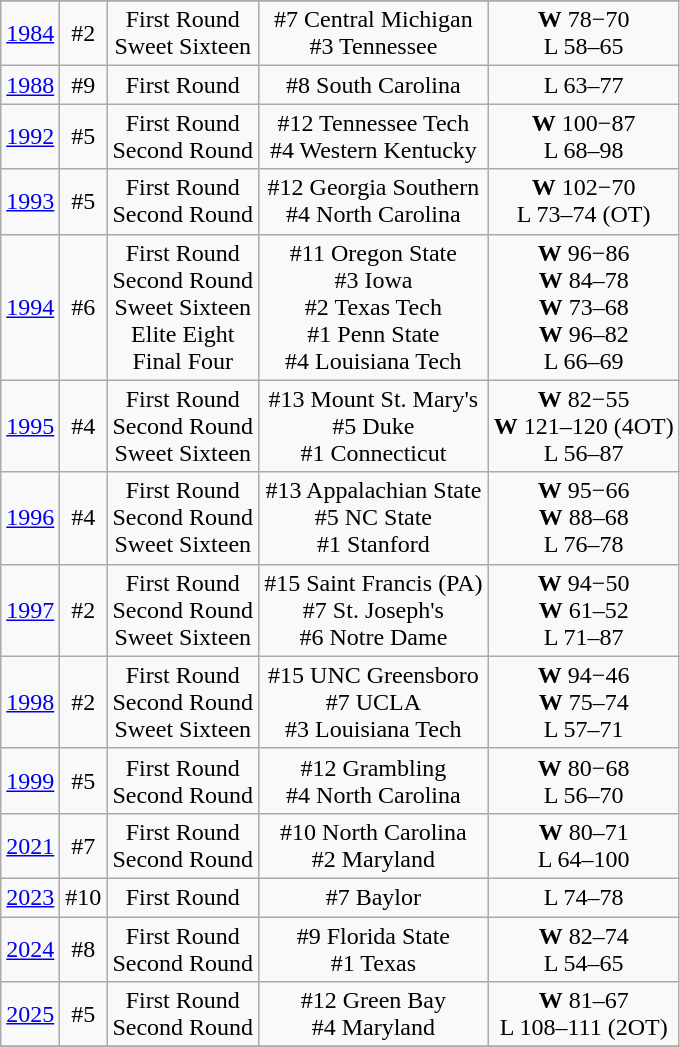<table class="wikitable" style="text-align:center">
<tr>
</tr>
<tr>
<td rowspan=1><a href='#'>1984</a></td>
<td>#2</td>
<td>First Round<br>Sweet Sixteen</td>
<td>#7 Central Michigan<br>#3 Tennessee</td>
<td><strong>W</strong> 78−70<br>L 58–65</td>
</tr>
<tr style="text-align:center;">
<td rowspan=1><a href='#'>1988</a></td>
<td>#9</td>
<td>First Round</td>
<td>#8 South Carolina</td>
<td>L 63–77</td>
</tr>
<tr style="text-align:center;">
<td rowspan=1><a href='#'>1992</a></td>
<td>#5</td>
<td>First Round<br>Second Round</td>
<td>#12 Tennessee Tech<br>#4 Western Kentucky</td>
<td><strong>W</strong> 100−87<br>L 68–98</td>
</tr>
<tr style="text-align:center;">
<td rowspan=1><a href='#'>1993</a></td>
<td>#5</td>
<td>First Round<br>Second Round</td>
<td>#12 Georgia Southern<br>#4 North Carolina</td>
<td><strong>W</strong> 102−70<br>L 73–74 (OT)</td>
</tr>
<tr style="text-align:center;">
<td rowspan=1><a href='#'>1994</a></td>
<td>#6</td>
<td>First Round<br>Second Round<br>Sweet Sixteen<br>Elite Eight<br>Final Four</td>
<td>#11 Oregon State<br>#3 Iowa<br>#2 Texas Tech<br>#1 Penn State<br>#4 Louisiana Tech</td>
<td><strong>W</strong> 96−86<br><strong>W</strong> 84–78<br><strong>W</strong> 73–68<br><strong>W</strong> 96–82<br>L 66–69</td>
</tr>
<tr style="text-align:center;">
<td rowspan=1><a href='#'>1995</a></td>
<td>#4</td>
<td>First Round<br>Second Round<br>Sweet Sixteen</td>
<td>#13 Mount St. Mary's<br>#5 Duke<br>#1 Connecticut</td>
<td><strong>W</strong> 82−55<br><strong>W</strong> 121–120 (4OT)<br>L 56–87</td>
</tr>
<tr style="text-align:center;">
<td rowspan=1><a href='#'>1996</a></td>
<td>#4</td>
<td>First Round<br>Second Round<br>Sweet Sixteen</td>
<td>#13 Appalachian State<br>#5 NC State<br>#1 Stanford</td>
<td><strong>W</strong> 95−66<br><strong>W</strong> 88–68<br>L 76–78</td>
</tr>
<tr style="text-align:center;">
<td rowspan=1><a href='#'>1997</a></td>
<td>#2</td>
<td>First Round<br>Second Round<br>Sweet Sixteen</td>
<td>#15 Saint Francis (PA)<br>#7 St. Joseph's<br>#6 Notre Dame</td>
<td><strong>W</strong> 94−50<br><strong>W</strong> 61–52<br>L 71–87</td>
</tr>
<tr style="text-align:center;">
<td rowspan=1><a href='#'>1998</a></td>
<td>#2</td>
<td>First Round<br>Second Round<br>Sweet Sixteen</td>
<td>#15 UNC Greensboro<br>#7 UCLA<br>#3 Louisiana Tech</td>
<td><strong>W</strong> 94−46<br><strong>W</strong> 75–74<br>L 57–71</td>
</tr>
<tr style="text-align:center;">
<td rowspan=1><a href='#'>1999</a></td>
<td>#5</td>
<td>First Round<br>Second Round</td>
<td>#12 Grambling<br>#4 North Carolina</td>
<td><strong>W</strong> 80−68<br>L 56–70</td>
</tr>
<tr style="text-align:center;">
<td rowspan=1><a href='#'>2021</a></td>
<td>#7</td>
<td>First Round<br>Second Round</td>
<td>#10 North Carolina<br>#2 Maryland</td>
<td><strong>W</strong> 80–71<br>L 64–100</td>
</tr>
<tr style="text-align:center;">
<td rowspan=1><a href='#'>2023</a></td>
<td>#10</td>
<td>First Round</td>
<td>#7 Baylor</td>
<td>L 74–78</td>
</tr>
<tr style="text-align:center;">
<td rowspan=1><a href='#'>2024</a></td>
<td>#8</td>
<td>First Round<br>Second Round</td>
<td>#9 Florida State<br>#1 Texas</td>
<td><strong>W</strong> 82–74<br>L 54–65</td>
</tr>
<tr style="text-align:center;">
<td rowspan=1><a href='#'>2025</a></td>
<td>#5</td>
<td>First Round<br>Second Round</td>
<td>#12 Green Bay<br>#4 Maryland</td>
<td><strong>W</strong> 81–67<br>L 108–111 (2OT)</td>
</tr>
<tr style="text-align:center;">
</tr>
</table>
